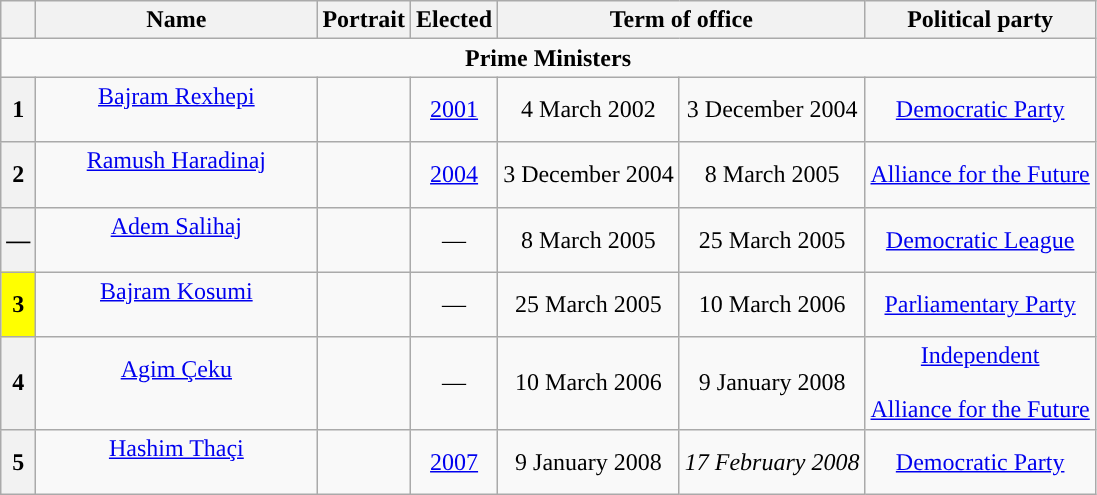<table class="wikitable" style="text-align:center">
<tr>
<th></th>
<th width=180>Name<br></th>
<th>Portrait</th>
<th>Elected</th>
<th colspan=2>Term of office</th>
<th>Political party</th>
</tr>
<tr>
<td style="text-align:center;" colspan="7"><strong>Prime Ministers</strong><br></td>
</tr>
<tr>
<th style="background-color:">1</th>
<td><a href='#'>Bajram Rexhepi</a><br><br></td>
<td></td>
<td><a href='#'>2001</a></td>
<td>4 March 2002</td>
<td>3 December 2004</td>
<td><a href='#'>Democratic Party</a></td>
</tr>
<tr>
<th style="background-color:">2</th>
<td><a href='#'>Ramush Haradinaj</a><br><br></td>
<td></td>
<td><a href='#'>2004</a></td>
<td>3 December 2004</td>
<td>8 March 2005</td>
<td><a href='#'>Alliance for the Future</a></td>
</tr>
<tr>
<th style="background-color:">—</th>
<td><a href='#'>Adem Salihaj</a><br><br></td>
<td></td>
<td>—</td>
<td>8 March 2005</td>
<td>25 March 2005</td>
<td><a href='#'>Democratic League</a></td>
</tr>
<tr>
<th style="background:Yellow; color:black;">3</th>
<td><a href='#'>Bajram Kosumi</a><br><br></td>
<td></td>
<td>—</td>
<td>25 March 2005</td>
<td>10 March 2006</td>
<td><a href='#'>Parliamentary Party</a></td>
</tr>
<tr>
<th style="background:">4</th>
<td><a href='#'>Agim Çeku</a><br><br></td>
<td></td>
<td>—</td>
<td>10 March 2006</td>
<td>9 January 2008</td>
<td><a href='#'>Independent</a><br><br><a href='#'>Alliance for the Future</a></td>
</tr>
<tr>
<th style="background-color:">5</th>
<td><a href='#'>Hashim Thaçi</a><br><br></td>
<td></td>
<td><a href='#'>2007</a></td>
<td>9 January 2008</td>
<td><em>17 February 2008</em></td>
<td><a href='#'>Democratic Party</a></td>
</tr>
</table>
